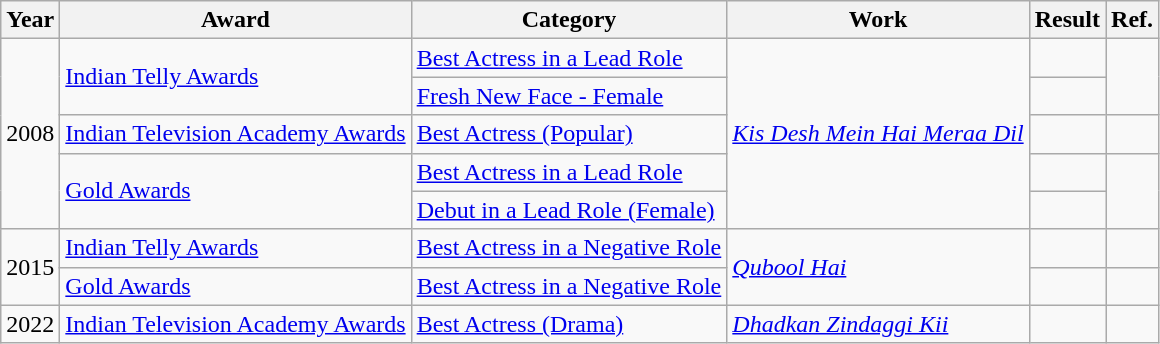<table class="wikitable">
<tr>
<th>Year</th>
<th>Award</th>
<th>Category</th>
<th>Work</th>
<th>Result</th>
<th>Ref.</th>
</tr>
<tr>
<td rowspan="5">2008</td>
<td rowspan="2"><a href='#'>Indian Telly Awards</a></td>
<td><a href='#'>Best Actress in a Lead Role</a></td>
<td rowspan="5"><em><a href='#'>Kis Desh Mein Hai Meraa Dil</a></em></td>
<td></td>
<td rowspan="2"></td>
</tr>
<tr>
<td><a href='#'>Fresh New Face - Female</a></td>
<td></td>
</tr>
<tr>
<td><a href='#'>Indian Television Academy Awards</a></td>
<td><a href='#'>Best Actress (Popular)</a></td>
<td></td>
<td></td>
</tr>
<tr>
<td rowspan="2"><a href='#'>Gold Awards</a></td>
<td><a href='#'>Best Actress in a Lead Role</a></td>
<td></td>
<td rowspan="2"></td>
</tr>
<tr>
<td><a href='#'>Debut in a Lead Role (Female)</a></td>
<td></td>
</tr>
<tr>
<td rowspan="2">2015</td>
<td><a href='#'>Indian Telly Awards</a></td>
<td><a href='#'>Best Actress in a Negative Role</a></td>
<td rowspan="2"><em><a href='#'>Qubool Hai</a></em></td>
<td></td>
<td></td>
</tr>
<tr>
<td><a href='#'>Gold Awards</a></td>
<td><a href='#'>Best Actress in a Negative Role</a></td>
<td></td>
<td></td>
</tr>
<tr>
<td>2022</td>
<td><a href='#'>Indian Television Academy Awards</a></td>
<td><a href='#'>Best Actress (Drama)</a></td>
<td><em><a href='#'>Dhadkan Zindaggi Kii</a></em></td>
<td></td>
<td></td>
</tr>
</table>
